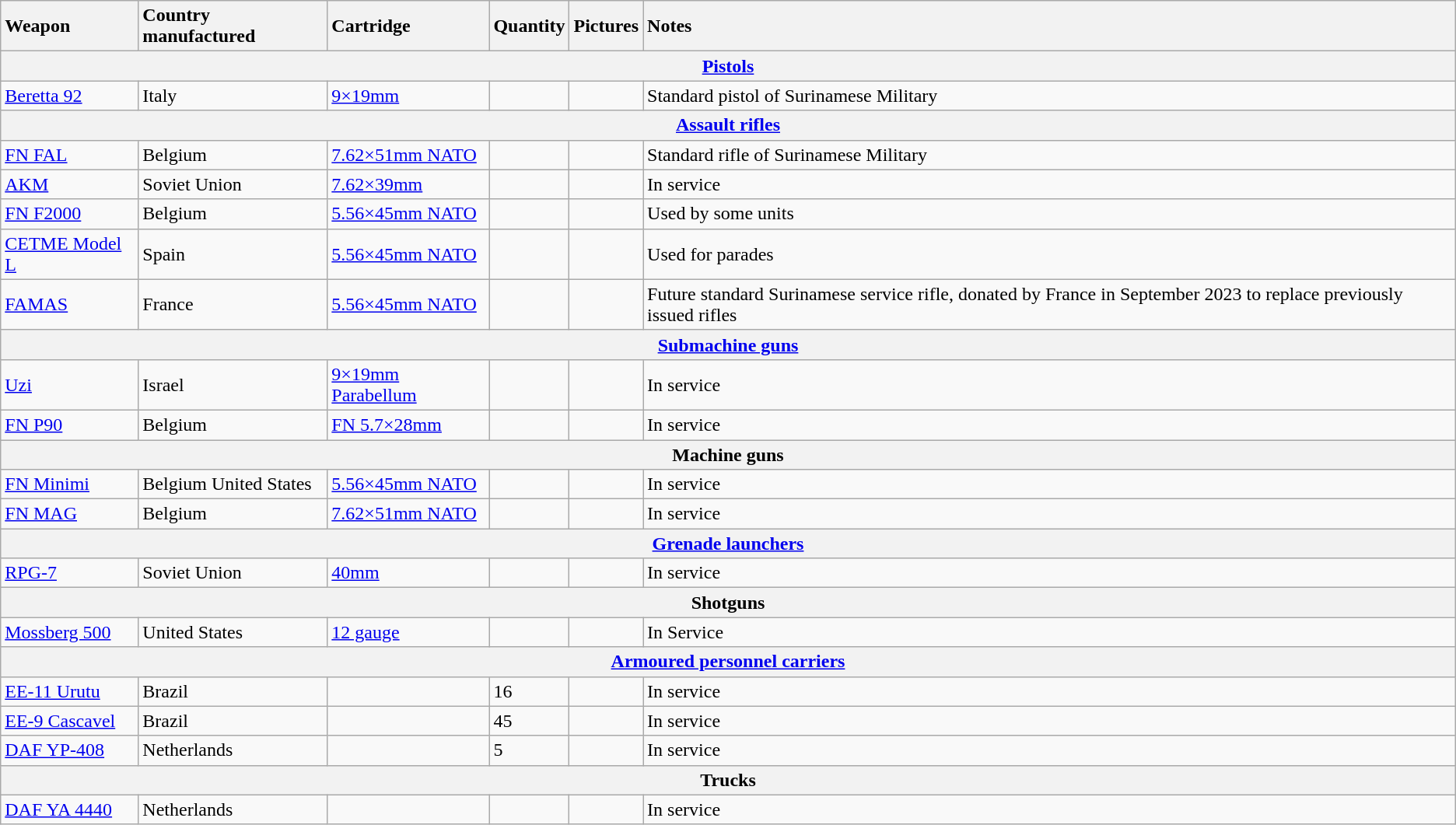<table class="wikitable">
<tr>
<th style="text-align: left;">Weapon</th>
<th style="text-align: left;">Country manufactured</th>
<th style="text-align: left;">Cartridge</th>
<th>Quantity</th>
<th style="text-align: left;">Pictures</th>
<th style="text-align: left;">Notes</th>
</tr>
<tr>
<th colspan="9"><a href='#'>Pistols</a></th>
</tr>
<tr>
<td><a href='#'>Beretta 92</a></td>
<td>Italy</td>
<td><a href='#'>9×19mm</a></td>
<td></td>
<td></td>
<td>Standard pistol of Surinamese Military</td>
</tr>
<tr>
<th colspan="9"><a href='#'>Assault rifles</a></th>
</tr>
<tr>
<td><a href='#'>FN FAL</a></td>
<td>Belgium</td>
<td><a href='#'>7.62×51mm NATO</a></td>
<td></td>
<td></td>
<td>Standard rifle of Surinamese Military</td>
</tr>
<tr>
<td><a href='#'>AKM</a></td>
<td>Soviet Union</td>
<td><a href='#'>7.62×39mm</a></td>
<td></td>
<td></td>
<td>In service</td>
</tr>
<tr>
<td><a href='#'>FN F2000</a></td>
<td>Belgium</td>
<td><a href='#'>5.56×45mm NATO</a></td>
<td></td>
<td></td>
<td>Used by some units</td>
</tr>
<tr>
<td><a href='#'>CETME Model L</a></td>
<td>Spain</td>
<td><a href='#'>5.56×45mm NATO</a></td>
<td></td>
<td></td>
<td>Used for parades</td>
</tr>
<tr>
<td><a href='#'>FAMAS</a></td>
<td>France</td>
<td><a href='#'>5.56×45mm NATO</a></td>
<td></td>
<td></td>
<td>Future standard Surinamese service rifle, donated by France in September 2023 to replace previously issued rifles </td>
</tr>
<tr>
<th colspan="9"><a href='#'>Submachine guns</a></th>
</tr>
<tr>
<td><a href='#'>Uzi</a></td>
<td>Israel</td>
<td><a href='#'>9×19mm Parabellum</a></td>
<td></td>
<td></td>
<td>In service</td>
</tr>
<tr>
<td><a href='#'>FN P90</a></td>
<td>Belgium</td>
<td><a href='#'>FN 5.7×28mm</a></td>
<td></td>
<td></td>
<td>In service</td>
</tr>
<tr>
<th colspan="9">Machine guns</th>
</tr>
<tr>
<td><a href='#'>FN Minimi</a></td>
<td>Belgium United States</td>
<td><a href='#'>5.56×45mm NATO</a></td>
<td></td>
<td></td>
<td>In service</td>
</tr>
<tr>
<td><a href='#'>FN MAG</a></td>
<td>Belgium</td>
<td><a href='#'>7.62×51mm NATO</a></td>
<td></td>
<td></td>
<td>In service</td>
</tr>
<tr>
<th colspan="9"><a href='#'>Grenade launchers</a></th>
</tr>
<tr>
<td><a href='#'>RPG-7</a></td>
<td>Soviet Union</td>
<td><a href='#'>40mm</a></td>
<td></td>
<td></td>
<td>In service</td>
</tr>
<tr>
<th colspan="9">Shotguns</th>
</tr>
<tr>
<td><a href='#'>Mossberg 500</a></td>
<td>United States</td>
<td><a href='#'>12 gauge</a></td>
<td></td>
<td></td>
<td>In Service</td>
</tr>
<tr>
<th colspan="9"><a href='#'>Armoured personnel carriers</a></th>
</tr>
<tr>
<td><a href='#'>EE-11 Urutu</a></td>
<td>Brazil</td>
<td></td>
<td>16</td>
<td></td>
<td>In service</td>
</tr>
<tr>
<td><a href='#'>EE-9 Cascavel</a></td>
<td>Brazil</td>
<td></td>
<td>45</td>
<td></td>
<td>In service</td>
</tr>
<tr>
<td><a href='#'>DAF YP-408</a></td>
<td>Netherlands</td>
<td></td>
<td>5</td>
<td></td>
<td>In service</td>
</tr>
<tr>
<th colspan="9">Trucks</th>
</tr>
<tr>
<td><a href='#'>DAF YA 4440</a></td>
<td>Netherlands</td>
<td></td>
<td></td>
<td></td>
<td>In service</td>
</tr>
</table>
